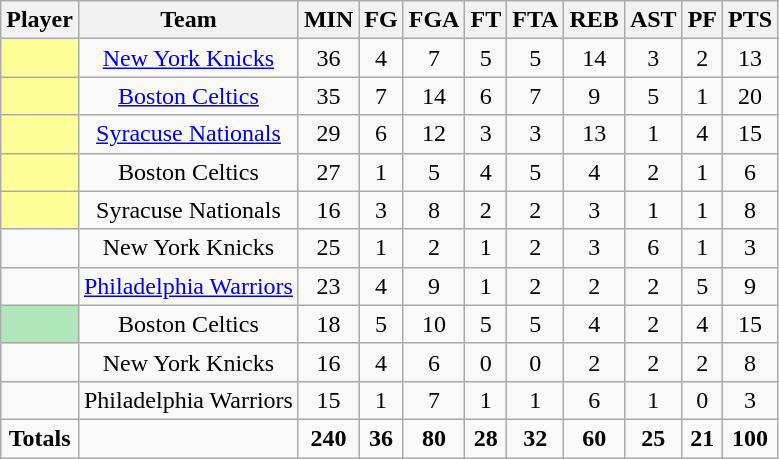<table class="wikitable sortable">
<tr>
<th>Player</th>
<th>Team</th>
<th>MIN</th>
<th>FG</th>
<th>FGA</th>
<th>FT</th>
<th>FTA</th>
<th>REB</th>
<th>AST</th>
<th>PF</th>
<th>PTS</th>
</tr>
<tr>
<td bgcolor="#FFFF99"></td>
<td align=center><a href='#'>New York Knicks</a></td>
<td align=center>36</td>
<td align=center>4</td>
<td align=center>7</td>
<td align=center>5</td>
<td align=center>5</td>
<td align=center>14</td>
<td align=center>3</td>
<td align=center>2</td>
<td align=center>13</td>
</tr>
<tr>
<td bgcolor="#FFFF99"></td>
<td align=center><a href='#'>Boston Celtics</a></td>
<td align=center>35</td>
<td align=center>7</td>
<td align=center>14</td>
<td align=center>6</td>
<td align=center>7</td>
<td align=center>9</td>
<td align=center>5</td>
<td align=center>1</td>
<td align=center>20</td>
</tr>
<tr>
<td bgcolor="#FFFF99"></td>
<td align=center><a href='#'>Syracuse Nationals</a></td>
<td align=center>29</td>
<td align=center>6</td>
<td align=center>12</td>
<td align=center>3</td>
<td align=center>3</td>
<td align=center>13</td>
<td align=center>1</td>
<td align=center>4</td>
<td align=center>15</td>
</tr>
<tr>
<td bgcolor="#FFFF99"></td>
<td align=center>Boston Celtics</td>
<td align=center>27</td>
<td align=center>1</td>
<td align=center>5</td>
<td align=center>4</td>
<td align=center>5</td>
<td align=center>4</td>
<td align=center>2</td>
<td align=center>1</td>
<td align=center>6</td>
</tr>
<tr>
<td bgcolor="#FFFF99"></td>
<td align=center>Syracuse Nationals</td>
<td align=center>16</td>
<td align=center>3</td>
<td align=center>8</td>
<td align=center>2</td>
<td align=center>2</td>
<td align=center>3</td>
<td align=center>1</td>
<td align=center>1</td>
<td align=center>8</td>
</tr>
<tr>
<td></td>
<td align=center>New York Knicks</td>
<td align=center>25</td>
<td align=center>1</td>
<td align=center>2</td>
<td align=center>1</td>
<td align=center>2</td>
<td align=center>3</td>
<td align=center>6</td>
<td align=center>1</td>
<td align=center>3</td>
</tr>
<tr>
<td></td>
<td align=center><a href='#'>Philadelphia Warriors</a></td>
<td align=center>23</td>
<td align=center>4</td>
<td align=center>9</td>
<td align=center>1</td>
<td align=center>2</td>
<td align=center>2</td>
<td align=center>2</td>
<td align=center>5</td>
<td align=center>9</td>
</tr>
<tr>
<td bgcolor="#AFE6BA"></td>
<td align=center>Boston Celtics</td>
<td align=center>18</td>
<td align=center>5</td>
<td align=center>10</td>
<td align=center>5</td>
<td align=center>5</td>
<td align=center>4</td>
<td align=center>2</td>
<td align=center>4</td>
<td align=center>15</td>
</tr>
<tr>
<td></td>
<td align=center>New York Knicks</td>
<td align=center>16</td>
<td align=center>4</td>
<td align=center>6</td>
<td align=center>0</td>
<td align=center>0</td>
<td align=center>2</td>
<td align=center>2</td>
<td align=center>2</td>
<td align=center>8</td>
</tr>
<tr>
<td></td>
<td align=center>Philadelphia Warriors</td>
<td align=center>15</td>
<td align=center>1</td>
<td align=center>7</td>
<td align=center>1</td>
<td align=center>1</td>
<td align=center>6</td>
<td align=center>1</td>
<td align=center>0</td>
<td align=center>3</td>
</tr>
<tr class="sortbottom">
<td align=center><strong>Totals</strong></td>
<td align=center></td>
<td align=center><strong>240</strong></td>
<td align=center><strong>36</strong></td>
<td align=center><strong>80</strong></td>
<td align=center><strong>28</strong></td>
<td align=center><strong>32</strong></td>
<td align=center><strong>60</strong></td>
<td align=center><strong>25</strong></td>
<td align=center><strong>21</strong></td>
<td align=center><strong>100</strong></td>
</tr>
</table>
